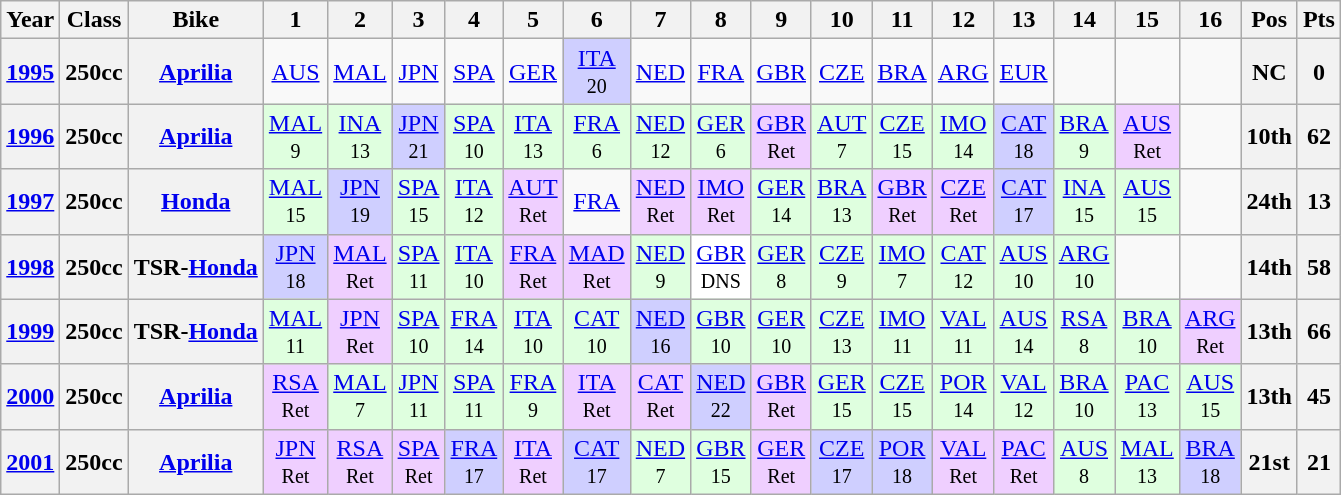<table class="wikitable" style="text-align:center">
<tr>
<th>Year</th>
<th>Class</th>
<th>Bike</th>
<th>1</th>
<th>2</th>
<th>3</th>
<th>4</th>
<th>5</th>
<th>6</th>
<th>7</th>
<th>8</th>
<th>9</th>
<th>10</th>
<th>11</th>
<th>12</th>
<th>13</th>
<th>14</th>
<th>15</th>
<th>16</th>
<th>Pos</th>
<th>Pts</th>
</tr>
<tr>
<th align="left"><a href='#'>1995</a></th>
<th align="left">250cc</th>
<th align="left"><a href='#'>Aprilia</a></th>
<td><a href='#'>AUS</a></td>
<td><a href='#'>MAL</a></td>
<td><a href='#'>JPN</a></td>
<td><a href='#'>SPA</a></td>
<td><a href='#'>GER</a></td>
<td style="background:#CFCFFF;"><a href='#'>ITA</a><br><small>20</small></td>
<td><a href='#'>NED</a></td>
<td><a href='#'>FRA</a></td>
<td><a href='#'>GBR</a></td>
<td><a href='#'>CZE</a></td>
<td><a href='#'>BRA</a></td>
<td><a href='#'>ARG</a></td>
<td><a href='#'>EUR</a></td>
<td></td>
<td></td>
<td></td>
<th>NC</th>
<th>0</th>
</tr>
<tr>
<th align="left"><a href='#'>1996</a></th>
<th align="left">250cc</th>
<th align="left"><a href='#'>Aprilia</a></th>
<td style="background:#DFFFDF;"><a href='#'>MAL</a><br><small>9</small></td>
<td style="background:#DFFFDF;"><a href='#'>INA</a><br><small>13</small></td>
<td style="background:#CFCFFF;"><a href='#'>JPN</a><br><small>21</small></td>
<td style="background:#DFFFDF;"><a href='#'>SPA</a><br><small>10</small></td>
<td style="background:#DFFFDF;"><a href='#'>ITA</a><br><small>13</small></td>
<td style="background:#DFFFDF;"><a href='#'>FRA</a><br><small>6</small></td>
<td style="background:#DFFFDF;"><a href='#'>NED</a><br><small>12</small></td>
<td style="background:#DFFFDF;"><a href='#'>GER</a><br><small>6</small></td>
<td style="background:#EFCFFF;"><a href='#'>GBR</a><br><small>Ret</small></td>
<td style="background:#DFFFDF;"><a href='#'>AUT</a><br><small>7</small></td>
<td style="background:#DFFFDF;"><a href='#'>CZE</a><br><small>15</small></td>
<td style="background:#DFFFDF;"><a href='#'>IMO</a><br><small>14</small></td>
<td style="background:#CFCFFF;"><a href='#'>CAT</a><br><small>18</small></td>
<td style="background:#DFFFDF;"><a href='#'>BRA</a><br><small>9</small></td>
<td style="background:#EFCFFF;"><a href='#'>AUS</a><br><small>Ret</small></td>
<td></td>
<th>10th</th>
<th>62</th>
</tr>
<tr>
<th align="left"><a href='#'>1997</a></th>
<th align="left">250cc</th>
<th align="left"><a href='#'>Honda</a></th>
<td style="background:#DFFFDF;"><a href='#'>MAL</a><br><small>15</small></td>
<td style="background:#CFCFFF;"><a href='#'>JPN</a><br><small>19</small></td>
<td style="background:#DFFFDF;"><a href='#'>SPA</a><br><small>15</small></td>
<td style="background:#DFFFDF;"><a href='#'>ITA</a><br><small>12</small></td>
<td style="background:#EFCFFF;"><a href='#'>AUT</a><br><small>Ret</small></td>
<td><a href='#'>FRA</a></td>
<td style="background:#EFCFFF;"><a href='#'>NED</a><br><small>Ret</small></td>
<td style="background:#EFCFFF;"><a href='#'>IMO</a><br><small>Ret</small></td>
<td style="background:#DFFFDF;"><a href='#'>GER</a><br><small>14</small></td>
<td style="background:#DFFFDF;"><a href='#'>BRA</a><br><small>13</small></td>
<td style="background:#EFCFFF;"><a href='#'>GBR</a><br><small>Ret</small></td>
<td style="background:#EFCFFF;"><a href='#'>CZE</a><br><small>Ret</small></td>
<td style="background:#CFCFFF;"><a href='#'>CAT</a><br><small>17</small></td>
<td style="background:#DFFFDF;"><a href='#'>INA</a><br><small>15</small></td>
<td style="background:#DFFFDF;"><a href='#'>AUS</a><br><small>15</small></td>
<td></td>
<th>24th</th>
<th>13</th>
</tr>
<tr>
<th align="left"><a href='#'>1998</a></th>
<th align="left">250cc</th>
<th align="left">TSR-<a href='#'>Honda</a></th>
<td style="background:#CFCFFF;"><a href='#'>JPN</a><br><small>18</small></td>
<td style="background:#EFCFFF;"><a href='#'>MAL</a><br><small>Ret</small></td>
<td style="background:#DFFFDF;"><a href='#'>SPA</a><br><small>11</small></td>
<td style="background:#DFFFDF;"><a href='#'>ITA</a><br><small>10</small></td>
<td style="background:#EFCFFF;"><a href='#'>FRA</a><br><small>Ret</small></td>
<td style="background:#EFCFFF;"><a href='#'>MAD</a><br><small>Ret</small></td>
<td style="background:#DFFFDF;"><a href='#'>NED</a><br><small>9</small></td>
<td style="background:#FFFFFF;"><a href='#'>GBR</a><br><small>DNS</small></td>
<td style="background:#DFFFDF;"><a href='#'>GER</a><br><small>8</small></td>
<td style="background:#DFFFDF;"><a href='#'>CZE</a><br><small>9</small></td>
<td style="background:#DFFFDF;"><a href='#'>IMO</a><br><small>7</small></td>
<td style="background:#DFFFDF;"><a href='#'>CAT</a><br><small>12</small></td>
<td style="background:#DFFFDF;"><a href='#'>AUS</a><br><small>10</small></td>
<td style="background:#DFFFDF;"><a href='#'>ARG</a><br><small>10</small></td>
<td></td>
<td></td>
<th>14th</th>
<th>58</th>
</tr>
<tr>
<th align="left"><a href='#'>1999</a></th>
<th align="left">250cc</th>
<th align="left">TSR-<a href='#'>Honda</a></th>
<td style="background:#DFFFDF;"><a href='#'>MAL</a><br><small>11</small></td>
<td style="background:#EFCFFF;"><a href='#'>JPN</a><br><small>Ret</small></td>
<td style="background:#DFFFDF;"><a href='#'>SPA</a><br><small>10</small></td>
<td style="background:#DFFFDF;"><a href='#'>FRA</a><br><small>14</small></td>
<td style="background:#DFFFDF;"><a href='#'>ITA</a><br><small>10</small></td>
<td style="background:#DFFFDF;"><a href='#'>CAT</a><br><small>10</small></td>
<td style="background:#CFCFFF;"><a href='#'>NED</a><br><small>16</small></td>
<td style="background:#DFFFDF;"><a href='#'>GBR</a><br><small>10</small></td>
<td style="background:#DFFFDF;"><a href='#'>GER</a><br><small>10</small></td>
<td style="background:#DFFFDF;"><a href='#'>CZE</a><br><small>13</small></td>
<td style="background:#DFFFDF;"><a href='#'>IMO</a><br><small>11</small></td>
<td style="background:#DFFFDF;"><a href='#'>VAL</a><br><small>11</small></td>
<td style="background:#DFFFDF;"><a href='#'>AUS</a><br><small>14</small></td>
<td style="background:#DFFFDF;"><a href='#'>RSA</a><br><small>8</small></td>
<td style="background:#DFFFDF;"><a href='#'>BRA</a><br><small>10</small></td>
<td style="background:#EFCFFF;"><a href='#'>ARG</a><br><small>Ret</small></td>
<th>13th</th>
<th>66</th>
</tr>
<tr>
<th align="left"><a href='#'>2000</a></th>
<th align="left">250cc</th>
<th align="left"><a href='#'>Aprilia</a></th>
<td style="background:#EFCFFF;"><a href='#'>RSA</a><br><small>Ret</small></td>
<td style="background:#DFFFDF;"><a href='#'>MAL</a><br><small>7</small></td>
<td style="background:#DFFFDF;"><a href='#'>JPN</a><br><small>11</small></td>
<td style="background:#DFFFDF;"><a href='#'>SPA</a><br><small>11</small></td>
<td style="background:#DFFFDF;"><a href='#'>FRA</a><br><small>9</small></td>
<td style="background:#EFCFFF;"><a href='#'>ITA</a><br><small>Ret</small></td>
<td style="background:#EFCFFF;"><a href='#'>CAT</a><br><small>Ret</small></td>
<td style="background:#CFCFFF;"><a href='#'>NED</a><br><small>22</small></td>
<td style="background:#EFCFFF;"><a href='#'>GBR</a><br><small>Ret</small></td>
<td style="background:#DFFFDF;"><a href='#'>GER</a><br><small>15</small></td>
<td style="background:#DFFFDF;"><a href='#'>CZE</a><br><small>15</small></td>
<td style="background:#DFFFDF;"><a href='#'>POR</a><br><small>14</small></td>
<td style="background:#DFFFDF;"><a href='#'>VAL</a><br><small>12</small></td>
<td style="background:#DFFFDF;"><a href='#'>BRA</a><br><small>10</small></td>
<td style="background:#DFFFDF;"><a href='#'>PAC</a><br><small>13</small></td>
<td style="background:#DFFFDF;"><a href='#'>AUS</a><br><small>15</small></td>
<th>13th</th>
<th>45</th>
</tr>
<tr>
<th align="left"><a href='#'>2001</a></th>
<th align="left">250cc</th>
<th align="left"><a href='#'>Aprilia</a></th>
<td style="background:#EFCFFF;"><a href='#'>JPN</a><br><small>Ret</small></td>
<td style="background:#EFCFFF;"><a href='#'>RSA</a><br><small>Ret</small></td>
<td style="background:#EFCFFF;"><a href='#'>SPA</a><br><small>Ret</small></td>
<td style="background:#CFCFFF;"><a href='#'>FRA</a><br><small>17</small></td>
<td style="background:#EFCFFF;"><a href='#'>ITA</a><br><small>Ret</small></td>
<td style="background:#CFCFFF;"><a href='#'>CAT</a><br><small>17</small></td>
<td style="background:#DFFFDF;"><a href='#'>NED</a><br><small>7</small></td>
<td style="background:#DFFFDF;"><a href='#'>GBR</a><br><small>15</small></td>
<td style="background:#EFCFFF;"><a href='#'>GER</a><br><small>Ret</small></td>
<td style="background:#CFCFFF;"><a href='#'>CZE</a><br><small>17</small></td>
<td style="background:#CFCFFF;"><a href='#'>POR</a><br><small>18</small></td>
<td style="background:#EFCFFF;"><a href='#'>VAL</a><br><small>Ret</small></td>
<td style="background:#EFCFFF;"><a href='#'>PAC</a><br><small>Ret</small></td>
<td style="background:#DFFFDF;"><a href='#'>AUS</a><br><small>8</small></td>
<td style="background:#DFFFDF;"><a href='#'>MAL</a><br><small>13</small></td>
<td style="background:#CFCFFF;"><a href='#'>BRA</a><br><small>18</small></td>
<th>21st</th>
<th>21</th>
</tr>
</table>
